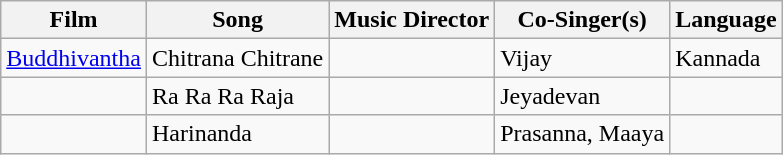<table class="wikitable sortable">
<tr>
<th>Film</th>
<th>Song</th>
<th>Music Director</th>
<th>Co-Singer(s)</th>
<th>Language</th>
</tr>
<tr>
<td><a href='#'>Buddhivantha</a></td>
<td>Chitrana Chitrane</td>
<td></td>
<td>Vijay</td>
<td>Kannada</td>
</tr>
<tr>
<td></td>
<td>Ra Ra Ra Raja</td>
<td></td>
<td>Jeyadevan</td>
<td></td>
</tr>
<tr>
<td></td>
<td>Harinanda</td>
<td></td>
<td>Prasanna, Maaya</td>
<td></td>
</tr>
</table>
